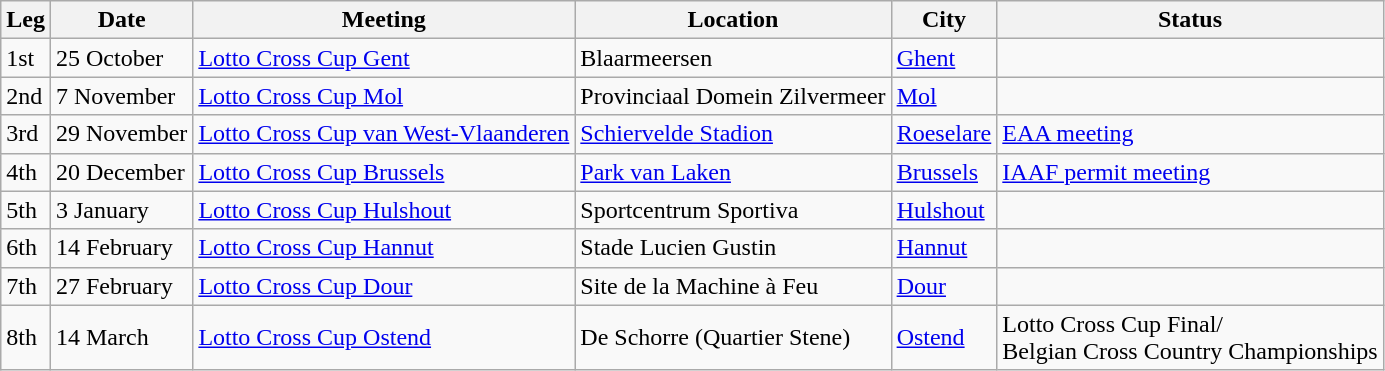<table class=wikitable>
<tr>
<th>Leg</th>
<th>Date</th>
<th>Meeting</th>
<th>Location</th>
<th>City</th>
<th>Status</th>
</tr>
<tr>
<td>1st</td>
<td>25 October</td>
<td><a href='#'>Lotto Cross Cup Gent</a></td>
<td>Blaarmeersen</td>
<td><a href='#'>Ghent</a></td>
<td></td>
</tr>
<tr>
<td>2nd</td>
<td>7 November</td>
<td><a href='#'>Lotto Cross Cup Mol</a></td>
<td>Provinciaal Domein Zilvermeer</td>
<td><a href='#'>Mol</a></td>
<td></td>
</tr>
<tr>
<td>3rd</td>
<td>29 November</td>
<td><a href='#'>Lotto Cross Cup van West-Vlaanderen</a></td>
<td><a href='#'>Schiervelde Stadion</a></td>
<td><a href='#'>Roeselare</a></td>
<td><a href='#'>EAA meeting</a></td>
</tr>
<tr>
<td>4th</td>
<td>20 December</td>
<td><a href='#'>Lotto Cross Cup Brussels</a></td>
<td><a href='#'>Park van Laken</a></td>
<td><a href='#'>Brussels</a></td>
<td><a href='#'>IAAF permit meeting</a></td>
</tr>
<tr>
<td>5th</td>
<td>3 January</td>
<td><a href='#'>Lotto Cross Cup Hulshout</a></td>
<td>Sportcentrum Sportiva</td>
<td><a href='#'>Hulshout</a></td>
<td></td>
</tr>
<tr>
<td>6th</td>
<td>14 February</td>
<td><a href='#'>Lotto Cross Cup Hannut</a></td>
<td>Stade Lucien Gustin</td>
<td><a href='#'>Hannut</a></td>
<td></td>
</tr>
<tr>
<td>7th</td>
<td>27 February</td>
<td><a href='#'>Lotto Cross Cup Dour</a></td>
<td>Site de la Machine à Feu</td>
<td><a href='#'>Dour</a></td>
<td></td>
</tr>
<tr>
<td>8th</td>
<td>14 March</td>
<td><a href='#'>Lotto Cross Cup Ostend</a></td>
<td>De Schorre (Quartier Stene)</td>
<td><a href='#'>Ostend</a></td>
<td>Lotto Cross Cup Final/<br>Belgian Cross Country Championships</td>
</tr>
</table>
